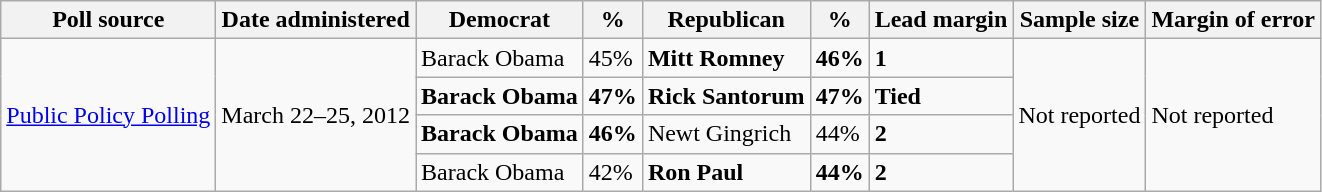<table class="wikitable">
<tr>
<th>Poll source</th>
<th>Date administered</th>
<th>Democrat</th>
<th>%</th>
<th>Republican</th>
<th>%</th>
<th>Lead margin</th>
<th>Sample size</th>
<th>Margin of error</th>
</tr>
<tr>
<td rowspan="4"><a href='#'>Public Policy Polling</a></td>
<td rowspan="4">March 22–25, 2012</td>
<td>Barack Obama</td>
<td>45%</td>
<td><strong>Mitt Romney</strong></td>
<td><strong>46%</strong></td>
<td><strong>1</strong></td>
<td rowspan="4">Not reported</td>
<td rowspan="4">Not reported</td>
</tr>
<tr>
<td><strong>Barack Obama</strong></td>
<td><strong>47%</strong></td>
<td><strong>Rick Santorum</strong></td>
<td><strong>47%</strong></td>
<td><strong>Tied</strong></td>
</tr>
<tr>
<td><strong>Barack Obama</strong></td>
<td><strong>46%</strong></td>
<td>Newt Gingrich</td>
<td>44%</td>
<td><strong>2</strong></td>
</tr>
<tr>
<td>Barack Obama</td>
<td>42%</td>
<td><strong>Ron Paul</strong></td>
<td><strong>44%</strong></td>
<td><strong>2</strong></td>
</tr>
</table>
